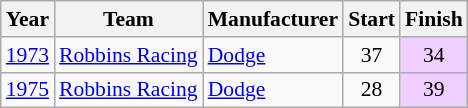<table class="wikitable" style="font-size: 90%;">
<tr>
<th>Year</th>
<th>Team</th>
<th>Manufacturer</th>
<th>Start</th>
<th>Finish</th>
</tr>
<tr>
<td><a href='#'>1973</a></td>
<td><a href='#'>Robbins Racing</a></td>
<td><a href='#'>Dodge</a></td>
<td align=center>37</td>
<td align=center style="background:#EFCFFF;">34</td>
</tr>
<tr>
<td><a href='#'>1975</a></td>
<td><a href='#'>Robbins Racing</a></td>
<td><a href='#'>Dodge</a></td>
<td align=center>28</td>
<td align=center style="background:#EFCFFF;">39</td>
</tr>
</table>
